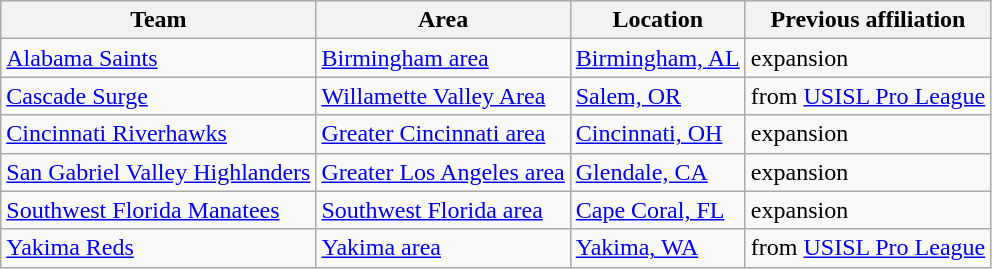<table class="wikitable">
<tr>
<th>Team</th>
<th>Area</th>
<th>Location</th>
<th>Previous affiliation</th>
</tr>
<tr>
<td> <a href='#'>Alabama Saints</a></td>
<td><a href='#'>Birmingham area</a></td>
<td><a href='#'>Birmingham, AL</a></td>
<td>expansion</td>
</tr>
<tr>
<td> <a href='#'>Cascade Surge</a></td>
<td><a href='#'>Willamette Valley Area</a></td>
<td><a href='#'>Salem, OR</a></td>
<td>from <a href='#'>USISL Pro League</a></td>
</tr>
<tr>
<td> <a href='#'>Cincinnati Riverhawks</a></td>
<td><a href='#'>Greater Cincinnati area</a></td>
<td><a href='#'>Cincinnati, OH</a></td>
<td>expansion</td>
</tr>
<tr>
<td> <a href='#'>San Gabriel Valley Highlanders</a></td>
<td><a href='#'>Greater Los Angeles area</a></td>
<td><a href='#'>Glendale, CA</a></td>
<td>expansion</td>
</tr>
<tr>
<td> <a href='#'>Southwest Florida Manatees</a></td>
<td><a href='#'>Southwest Florida area</a></td>
<td><a href='#'>Cape Coral, FL</a></td>
<td>expansion</td>
</tr>
<tr>
<td> <a href='#'>Yakima Reds</a></td>
<td><a href='#'>Yakima area</a></td>
<td><a href='#'>Yakima, WA</a></td>
<td>from <a href='#'>USISL Pro League</a></td>
</tr>
</table>
